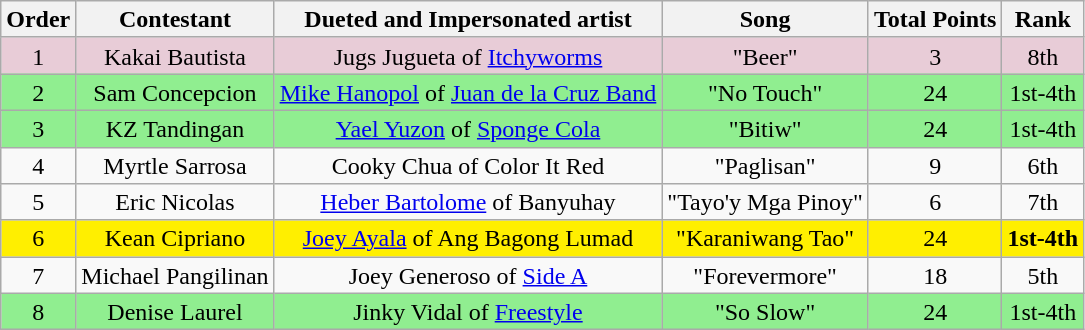<table class="wikitable" style="text-align:center; line-height:17px; width:auto;">
<tr>
<th>Order</th>
<th>Contestant</th>
<th>Dueted and Impersonated artist</th>
<th>Song</th>
<th>Total Points</th>
<th>Rank</th>
</tr>
<tr>
<td style="background:#E8CCD7;">1</td>
<td style="background:#E8CCD7;">Kakai Bautista</td>
<td style="background:#E8CCD7;">Jugs Jugueta of <a href='#'>Itchyworms</a></td>
<td style="background:#E8CCD7;">"Beer"</td>
<td style="background:#E8CCD7;">3</td>
<td style="background:#E8CCD7;">8th</td>
</tr>
<tr>
<td style="background:#90EE90">2</td>
<td style="background:#90EE90">Sam Concepcion</td>
<td style="background:#90EE90"><a href='#'>Mike Hanopol</a> of <a href='#'>Juan de la Cruz Band</a></td>
<td style="background:#90EE90">"No Touch"</td>
<td style="background:#90EE90">24</td>
<td style="background:#90EE90">1st-4th</td>
</tr>
<tr>
<td style="background:#90EE90">3</td>
<td style="background:#90EE90">KZ Tandingan</td>
<td style="background:#90EE90"><a href='#'>Yael Yuzon</a> of <a href='#'>Sponge Cola</a></td>
<td style="background:#90EE90">"Bitiw"</td>
<td style="background:#90EE90">24</td>
<td style="background:#90EE90">1st-4th</td>
</tr>
<tr>
<td>4</td>
<td>Myrtle Sarrosa</td>
<td>Cooky Chua of Color It Red</td>
<td>"Paglisan"</td>
<td>9</td>
<td>6th</td>
</tr>
<tr>
<td>5</td>
<td>Eric Nicolas</td>
<td><a href='#'>Heber Bartolome</a> of Banyuhay</td>
<td>"Tayo'y Mga Pinoy"</td>
<td>6</td>
<td>7th</td>
</tr>
<tr>
<td style="background:#FFEF00">6</td>
<td style="background:#FFEF00">Kean Cipriano</td>
<td style="background:#FFEF00"><a href='#'>Joey Ayala</a> of Ang Bagong Lumad</td>
<td style="background:#FFEF00">"Karaniwang Tao"</td>
<td style="background:#FFEF00">24</td>
<td style="background:#FFEF00"><strong>1st-4th</strong></td>
</tr>
<tr>
<td>7</td>
<td>Michael Pangilinan</td>
<td>Joey Generoso of <a href='#'>Side A</a></td>
<td>"Forevermore"</td>
<td>18</td>
<td>5th</td>
</tr>
<tr>
<td style="background:#90EE90">8</td>
<td style="background:#90EE90">Denise Laurel</td>
<td style="background:#90EE90">Jinky Vidal of <a href='#'>Freestyle</a></td>
<td style="background:#90EE90">"So Slow"</td>
<td style="background:#90EE90">24</td>
<td style="background:#90EE90">1st-4th</td>
</tr>
</table>
